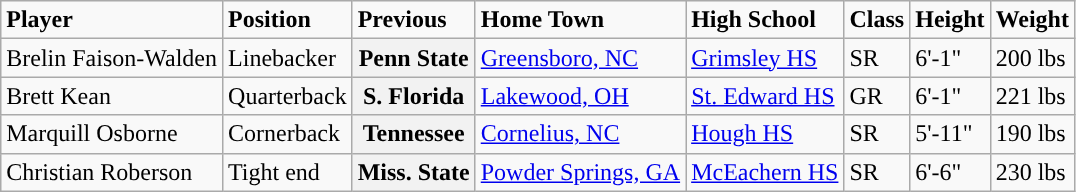<table class="wikitable">
<tr>
<td><strong>Player</strong></td>
<td><strong>Position</strong></td>
<td><strong>Previous</strong></td>
<td><strong>Home Town</strong></td>
<td><strong>High School</strong></td>
<td><strong>Class</strong></td>
<td><strong>Height</strong></td>
<td><strong>Weight</strong></td>
</tr>
<tr>
<td>Brelin Faison-Walden</td>
<td>Linebacker</td>
<th>Penn State</th>
<td><a href='#'>Greensboro, NC</a></td>
<td><a href='#'>Grimsley HS</a></td>
<td>SR</td>
<td>6'-1"</td>
<td>200 lbs</td>
</tr>
<tr>
<td>Brett Kean</td>
<td>Quarterback</td>
<th>S. Florida</th>
<td><a href='#'>Lakewood, OH</a></td>
<td><a href='#'>St. Edward HS</a></td>
<td>GR</td>
<td>6'-1"</td>
<td>221 lbs</td>
</tr>
<tr>
<td>Marquill Osborne</td>
<td>Cornerback</td>
<th>Tennessee</th>
<td><a href='#'>Cornelius, NC</a></td>
<td><a href='#'>Hough HS</a></td>
<td>SR</td>
<td>5'-11"</td>
<td>190 lbs</td>
</tr>
<tr>
<td>Christian Roberson</td>
<td>Tight end</td>
<th>Miss. State</th>
<td><a href='#'>Powder Springs, GA</a></td>
<td><a href='#'>McEachern HS</a></td>
<td>SR</td>
<td>6'-6"</td>
<td>230 lbs</td>
</tr>
</table>
